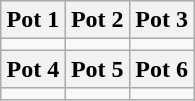<table class="wikitable">
<tr>
<th width=33%>Pot 1</th>
<th width=33%>Pot 2</th>
<th width=33%>Pot 3</th>
</tr>
<tr>
<td></td>
<td></td>
<td></td>
</tr>
<tr>
<th>Pot 4</th>
<th>Pot 5</th>
<th>Pot 6</th>
</tr>
<tr>
<td></td>
<td></td>
<td></td>
</tr>
</table>
